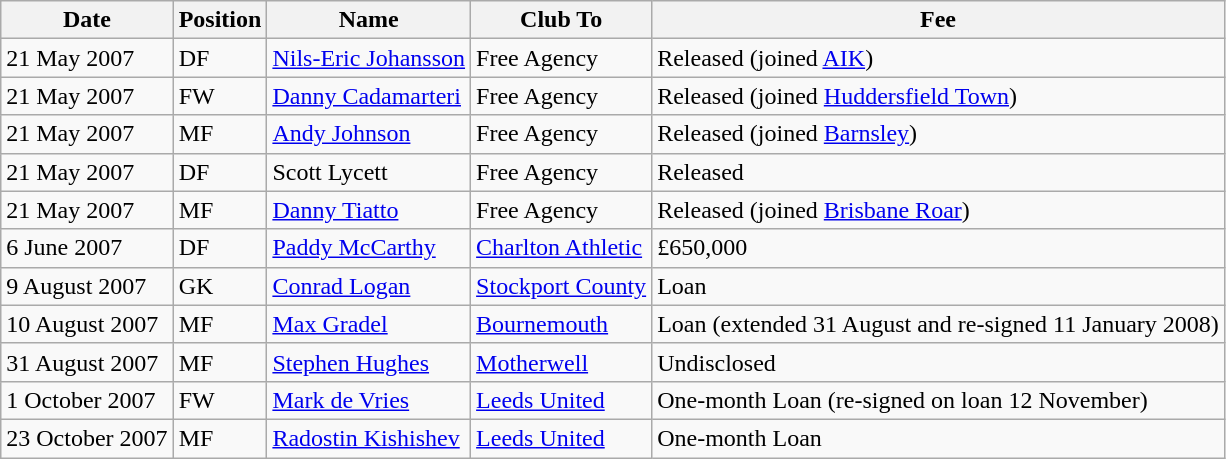<table class="wikitable">
<tr>
<th>Date</th>
<th>Position</th>
<th>Name</th>
<th>Club To</th>
<th>Fee</th>
</tr>
<tr>
<td>21 May 2007</td>
<td>DF</td>
<td><a href='#'>Nils-Eric Johansson</a></td>
<td>Free Agency</td>
<td>Released (joined <a href='#'>AIK</a>)</td>
</tr>
<tr>
<td>21 May 2007</td>
<td>FW</td>
<td><a href='#'>Danny Cadamarteri</a></td>
<td>Free Agency</td>
<td>Released (joined <a href='#'>Huddersfield Town</a>)</td>
</tr>
<tr>
<td>21 May 2007</td>
<td>MF</td>
<td><a href='#'>Andy Johnson</a></td>
<td>Free Agency</td>
<td>Released (joined <a href='#'>Barnsley</a>)</td>
</tr>
<tr>
<td>21 May 2007</td>
<td>DF</td>
<td>Scott Lycett</td>
<td>Free Agency</td>
<td>Released</td>
</tr>
<tr>
<td>21 May 2007</td>
<td>MF</td>
<td><a href='#'>Danny Tiatto</a></td>
<td>Free Agency</td>
<td>Released (joined <a href='#'>Brisbane Roar</a>)</td>
</tr>
<tr>
<td>6 June 2007</td>
<td>DF</td>
<td><a href='#'>Paddy McCarthy</a></td>
<td><a href='#'>Charlton Athletic</a></td>
<td>£650,000</td>
</tr>
<tr>
<td>9 August 2007</td>
<td>GK</td>
<td><a href='#'>Conrad Logan</a></td>
<td><a href='#'>Stockport County</a></td>
<td>Loan</td>
</tr>
<tr>
<td>10 August 2007</td>
<td>MF</td>
<td><a href='#'>Max Gradel</a></td>
<td><a href='#'>Bournemouth</a></td>
<td>Loan (extended 31 August and re-signed 11 January 2008)</td>
</tr>
<tr>
<td>31 August 2007</td>
<td>MF</td>
<td><a href='#'>Stephen Hughes</a></td>
<td><a href='#'>Motherwell</a></td>
<td>Undisclosed</td>
</tr>
<tr>
<td>1 October 2007</td>
<td>FW</td>
<td><a href='#'>Mark de Vries</a></td>
<td><a href='#'>Leeds United</a></td>
<td>One-month Loan (re-signed on loan 12 November)</td>
</tr>
<tr>
<td>23 October 2007</td>
<td>MF</td>
<td><a href='#'>Radostin Kishishev</a></td>
<td><a href='#'>Leeds United</a></td>
<td>One-month Loan</td>
</tr>
</table>
